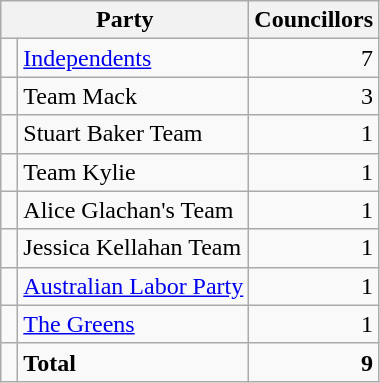<table class="wikitable">
<tr>
<th colspan="2">Party</th>
<th>Councillors</th>
</tr>
<tr>
<td> </td>
<td><a href='#'>Independents</a></td>
<td align=right>7</td>
</tr>
<tr>
<td> </td>
<td>Team Mack</td>
<td align=right>3</td>
</tr>
<tr>
<td> </td>
<td>Stuart Baker Team</td>
<td align=right>1</td>
</tr>
<tr>
<td> </td>
<td>Team Kylie</td>
<td align=right>1</td>
</tr>
<tr>
<td> </td>
<td>Alice Glachan's Team</td>
<td align=right>1</td>
</tr>
<tr>
<td> </td>
<td>Jessica Kellahan Team</td>
<td align=right>1</td>
</tr>
<tr>
<td> </td>
<td><a href='#'>Australian Labor Party</a></td>
<td align=right>1</td>
</tr>
<tr>
<td> </td>
<td><a href='#'>The Greens</a></td>
<td align=right>1</td>
</tr>
<tr>
<td></td>
<td><strong>Total</strong></td>
<td align=right><strong>9</strong></td>
</tr>
</table>
